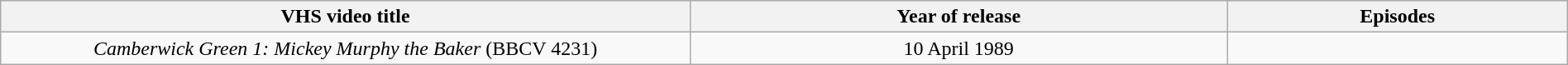<table class="wikitable" style="text-align:center; width:100%;">
<tr>
<th style="width:44%;">VHS video title</th>
<th>Year of release</th>
<th>Episodes</th>
</tr>
<tr>
<td><em>Camberwick Green 1: Mickey Murphy the Baker</em> (BBCV 4231)</td>
<td style="text-align:center;">10 April 1989</td>
<td style="text-align:center;"></td>
</tr>
</table>
